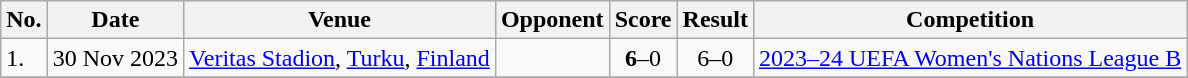<table class="wikitable">
<tr>
<th>No.</th>
<th>Date</th>
<th>Venue</th>
<th>Opponent</th>
<th>Score</th>
<th>Result</th>
<th>Competition</th>
</tr>
<tr>
<td>1.</td>
<td>30 Nov 2023</td>
<td><a href='#'>Veritas Stadion</a>, <a href='#'>Turku</a>, <a href='#'>Finland</a></td>
<td></td>
<td align=center><strong>6</strong>–0</td>
<td align=center>6–0</td>
<td><a href='#'>2023–24 UEFA Women's Nations League B</a></td>
</tr>
<tr>
</tr>
</table>
